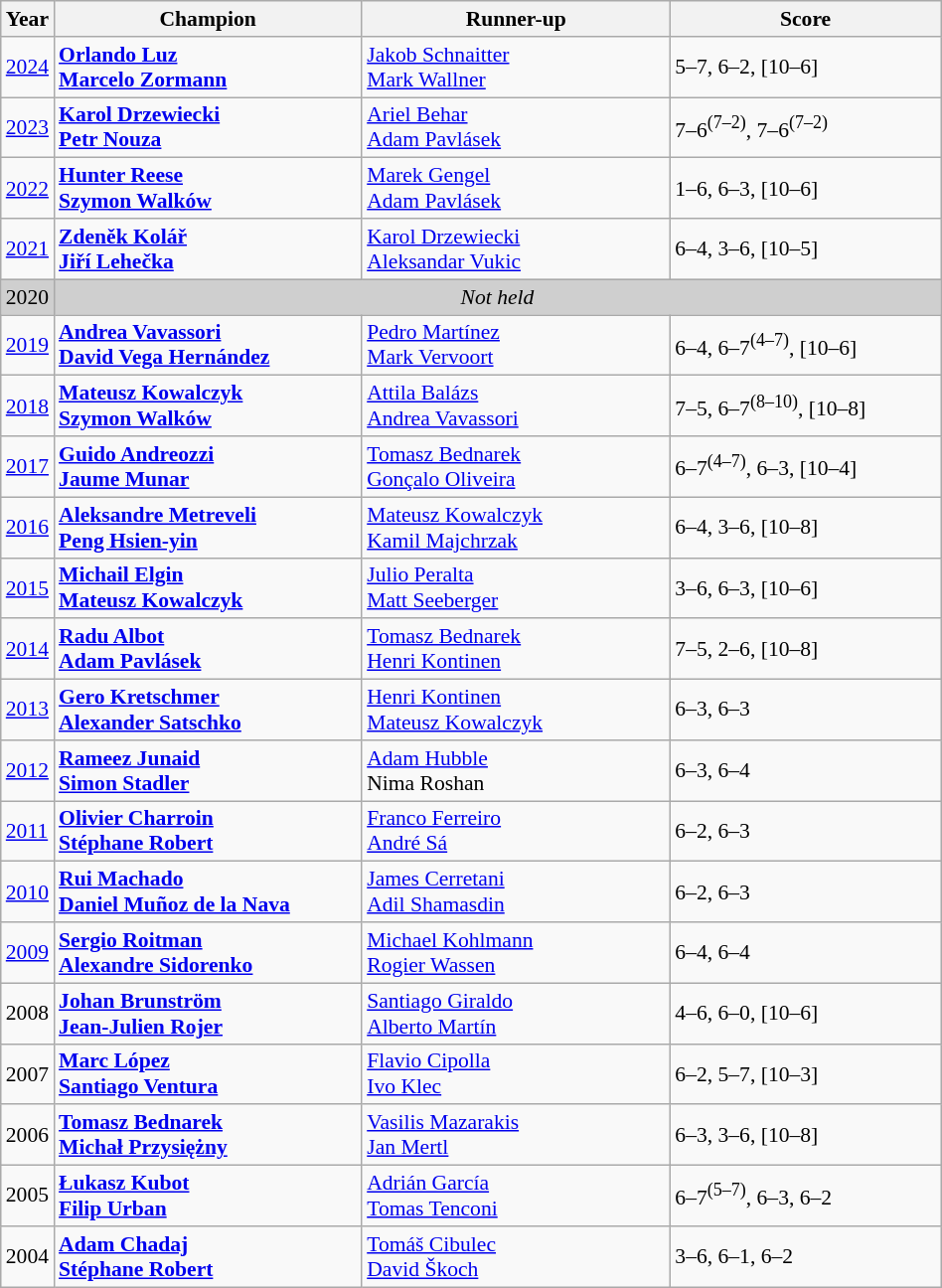<table class="wikitable" style="font-size:90%">
<tr>
<th>Year</th>
<th width="200">Champion</th>
<th width="200">Runner-up</th>
<th width="175">Score</th>
</tr>
<tr>
<td><a href='#'>2024</a></td>
<td> <strong><a href='#'>Orlando Luz</a></strong><br> <strong><a href='#'>Marcelo Zormann</a></strong></td>
<td> <a href='#'>Jakob Schnaitter</a><br> <a href='#'>Mark Wallner</a></td>
<td>5–7, 6–2, [10–6]</td>
</tr>
<tr>
<td><a href='#'>2023</a></td>
<td> <strong><a href='#'>Karol Drzewiecki</a></strong><br> <strong><a href='#'>Petr Nouza</a></strong></td>
<td> <a href='#'>Ariel Behar</a><br> <a href='#'>Adam Pavlásek</a></td>
<td>7–6<sup>(7–2)</sup>, 7–6<sup>(7–2)</sup></td>
</tr>
<tr>
<td><a href='#'>2022</a></td>
<td> <strong><a href='#'>Hunter Reese</a></strong><br> <strong><a href='#'>Szymon Walków</a></strong></td>
<td> <a href='#'>Marek Gengel</a><br> <a href='#'>Adam Pavlásek</a></td>
<td>1–6, 6–3, [10–6]</td>
</tr>
<tr>
<td><a href='#'>2021</a></td>
<td> <strong><a href='#'>Zdeněk Kolář</a></strong><br> <strong><a href='#'>Jiří Lehečka</a></strong></td>
<td> <a href='#'>Karol Drzewiecki</a><br> <a href='#'>Aleksandar Vukic</a></td>
<td>6–4, 3–6, [10–5]</td>
</tr>
<tr>
<td style="background:#cfcfcf">2020</td>
<td colspan=3 align=center style="background:#cfcfcf"><em>Not held</em></td>
</tr>
<tr>
<td><a href='#'>2019</a></td>
<td> <strong><a href='#'>Andrea Vavassori</a></strong><br> <strong><a href='#'>David Vega Hernández</a></strong></td>
<td> <a href='#'>Pedro Martínez</a><br> <a href='#'>Mark Vervoort</a></td>
<td>6–4, 6–7<sup>(4–7)</sup>, [10–6]</td>
</tr>
<tr>
<td><a href='#'>2018</a></td>
<td> <strong><a href='#'>Mateusz Kowalczyk</a></strong><br> <strong><a href='#'>Szymon Walków</a></strong></td>
<td> <a href='#'>Attila Balázs</a><br> <a href='#'>Andrea Vavassori</a></td>
<td>7–5, 6–7<sup>(8–10)</sup>, [10–8]</td>
</tr>
<tr>
<td><a href='#'>2017</a></td>
<td> <strong><a href='#'>Guido Andreozzi</a></strong><br> <strong><a href='#'>Jaume Munar</a></strong></td>
<td> <a href='#'>Tomasz Bednarek</a><br> <a href='#'>Gonçalo Oliveira</a></td>
<td>6–7<sup>(4–7)</sup>, 6–3, [10–4]</td>
</tr>
<tr>
<td><a href='#'>2016</a></td>
<td> <strong><a href='#'>Aleksandre Metreveli</a></strong><br> <strong><a href='#'>Peng Hsien-yin</a></strong></td>
<td> <a href='#'>Mateusz Kowalczyk</a><br>  <a href='#'>Kamil Majchrzak</a></td>
<td>6–4, 3–6, [10–8]</td>
</tr>
<tr>
<td><a href='#'>2015</a></td>
<td> <strong><a href='#'>Michail Elgin</a></strong><br> <strong><a href='#'>Mateusz Kowalczyk</a></strong></td>
<td> <a href='#'>Julio Peralta</a> <br> <a href='#'>Matt Seeberger</a></td>
<td>3–6, 6–3, [10–6]</td>
</tr>
<tr>
<td><a href='#'>2014</a></td>
<td> <strong><a href='#'>Radu Albot</a></strong><br> <strong><a href='#'>Adam Pavlásek</a></strong></td>
<td> <a href='#'>Tomasz Bednarek</a> <br> <a href='#'>Henri Kontinen</a></td>
<td>7–5, 2–6, [10–8]</td>
</tr>
<tr>
<td><a href='#'>2013</a></td>
<td> <strong><a href='#'>Gero Kretschmer</a></strong><br> <strong><a href='#'>Alexander Satschko</a></strong></td>
<td> <a href='#'>Henri Kontinen</a><br> <a href='#'>Mateusz Kowalczyk</a></td>
<td>6–3, 6–3</td>
</tr>
<tr>
<td><a href='#'>2012</a></td>
<td> <strong><a href='#'>Rameez Junaid</a></strong><br> <strong><a href='#'>Simon Stadler</a></strong></td>
<td> <a href='#'>Adam Hubble</a><br> Nima Roshan</td>
<td>6–3, 6–4</td>
</tr>
<tr>
<td><a href='#'>2011</a></td>
<td> <strong><a href='#'>Olivier Charroin</a></strong><br> <strong><a href='#'>Stéphane Robert</a></strong></td>
<td> <a href='#'>Franco Ferreiro</a><br> <a href='#'>André Sá</a></td>
<td>6–2, 6–3</td>
</tr>
<tr>
<td><a href='#'>2010</a></td>
<td> <strong><a href='#'>Rui Machado</a></strong><br> <strong><a href='#'>Daniel Muñoz de la Nava</a></strong></td>
<td> <a href='#'>James Cerretani</a><br> <a href='#'>Adil Shamasdin</a></td>
<td>6–2, 6–3</td>
</tr>
<tr>
<td><a href='#'>2009</a></td>
<td> <strong><a href='#'>Sergio Roitman</a></strong><br> <strong><a href='#'>Alexandre Sidorenko</a></strong></td>
<td> <a href='#'>Michael Kohlmann</a><br> <a href='#'>Rogier Wassen</a></td>
<td>6–4, 6–4</td>
</tr>
<tr>
<td>2008</td>
<td> <strong><a href='#'>Johan Brunström</a></strong><br> <strong><a href='#'>Jean-Julien Rojer</a></strong></td>
<td> <a href='#'>Santiago Giraldo</a><br> <a href='#'>Alberto Martín</a></td>
<td>4–6, 6–0, [10–6]</td>
</tr>
<tr>
<td>2007</td>
<td> <strong><a href='#'>Marc López</a></strong><br> <strong><a href='#'>Santiago Ventura</a></strong></td>
<td> <a href='#'>Flavio Cipolla</a><br> <a href='#'>Ivo Klec</a></td>
<td>6–2, 5–7, [10–3]</td>
</tr>
<tr>
<td>2006</td>
<td> <strong><a href='#'>Tomasz Bednarek</a></strong><br> <strong><a href='#'>Michał Przysiężny</a></strong></td>
<td> <a href='#'>Vasilis Mazarakis</a><br> <a href='#'>Jan Mertl</a></td>
<td>6–3, 3–6, [10–8]</td>
</tr>
<tr>
<td>2005</td>
<td> <strong><a href='#'>Łukasz Kubot</a></strong><br> <strong><a href='#'>Filip Urban</a></strong></td>
<td> <a href='#'>Adrián García</a><br> <a href='#'>Tomas Tenconi</a></td>
<td>6–7<sup>(5–7)</sup>, 6–3, 6–2</td>
</tr>
<tr>
<td>2004</td>
<td> <strong><a href='#'>Adam Chadaj</a></strong><br> <strong><a href='#'>Stéphane Robert</a></strong></td>
<td> <a href='#'>Tomáš Cibulec</a><br> <a href='#'>David Škoch</a></td>
<td>3–6, 6–1, 6–2</td>
</tr>
</table>
